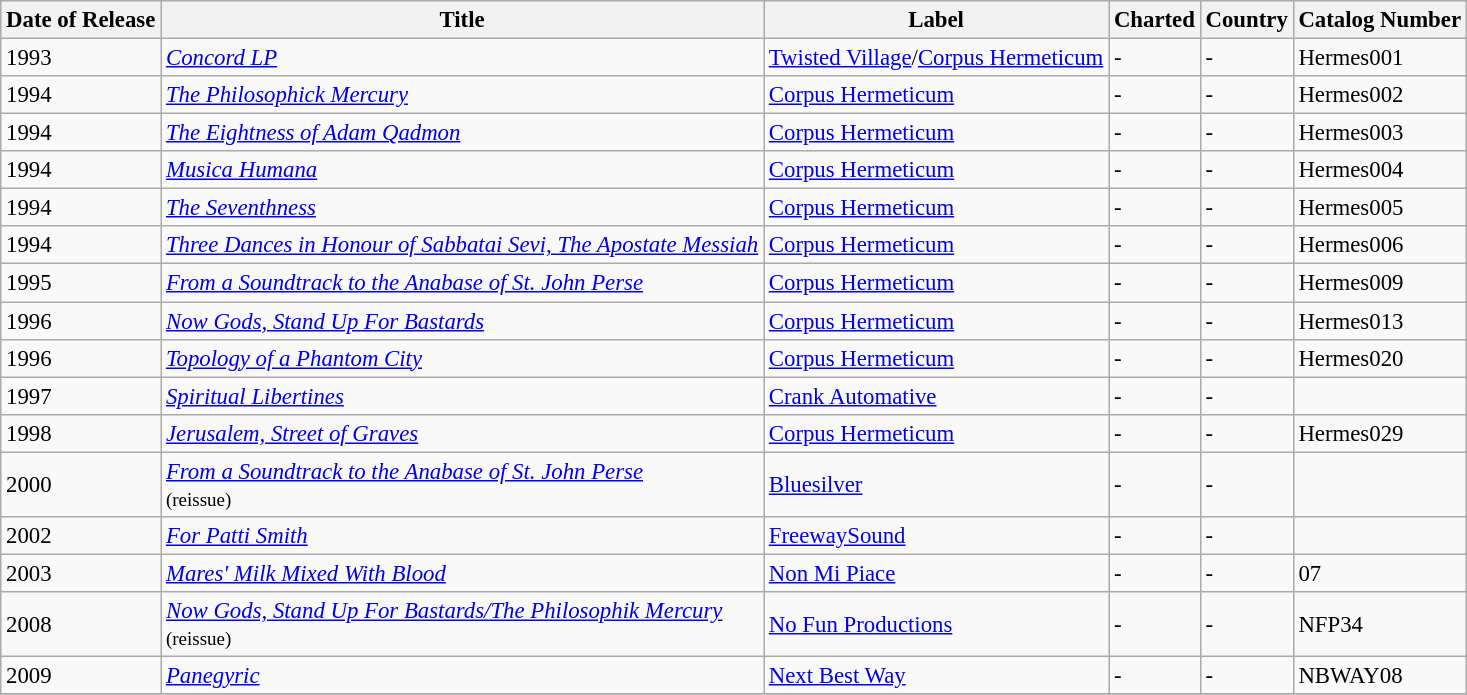<table class="wikitable" style="font-size: 95%;">
<tr>
<th>Date of Release</th>
<th>Title</th>
<th>Label</th>
<th>Charted</th>
<th>Country</th>
<th>Catalog Number</th>
</tr>
<tr>
<td>1993</td>
<td><em><a href='#'>Concord LP</a></em></td>
<td><a href='#'>Twisted Village</a>/<a href='#'>Corpus Hermeticum</a></td>
<td>-</td>
<td>-</td>
<td>Hermes001</td>
</tr>
<tr>
<td>1994</td>
<td><em><a href='#'>The Philosophick Mercury</a></em></td>
<td><a href='#'>Corpus Hermeticum</a></td>
<td>-</td>
<td>-</td>
<td>Hermes002</td>
</tr>
<tr>
<td>1994</td>
<td><em><a href='#'>The Eightness of Adam Qadmon</a></em></td>
<td><a href='#'>Corpus Hermeticum</a></td>
<td>-</td>
<td>-</td>
<td>Hermes003</td>
</tr>
<tr>
<td>1994</td>
<td><em><a href='#'>Musica Humana</a></em></td>
<td><a href='#'>Corpus Hermeticum</a></td>
<td>-</td>
<td>-</td>
<td>Hermes004</td>
</tr>
<tr>
<td>1994</td>
<td><em><a href='#'>The Seventhness</a></em></td>
<td><a href='#'>Corpus Hermeticum</a></td>
<td>-</td>
<td>-</td>
<td>Hermes005</td>
</tr>
<tr>
<td>1994</td>
<td><em><a href='#'>Three Dances in Honour of Sabbatai Sevi, The Apostate Messiah</a></em></td>
<td><a href='#'>Corpus Hermeticum</a></td>
<td>-</td>
<td>-</td>
<td>Hermes006</td>
</tr>
<tr>
<td>1995</td>
<td><em><a href='#'>From a Soundtrack to the Anabase of St. John Perse</a></em></td>
<td><a href='#'>Corpus Hermeticum</a></td>
<td>-</td>
<td>-</td>
<td>Hermes009</td>
</tr>
<tr>
<td>1996</td>
<td><em><a href='#'>Now Gods, Stand Up For Bastards</a></em></td>
<td><a href='#'>Corpus Hermeticum</a></td>
<td>-</td>
<td>-</td>
<td>Hermes013</td>
</tr>
<tr>
<td>1996</td>
<td><em><a href='#'>Topology of a Phantom City</a></em></td>
<td><a href='#'>Corpus Hermeticum</a></td>
<td>-</td>
<td>-</td>
<td>Hermes020</td>
</tr>
<tr>
<td>1997</td>
<td><em><a href='#'>Spiritual Libertines</a></em></td>
<td><a href='#'>Crank Automative</a></td>
<td>-</td>
<td>-</td>
<td></td>
</tr>
<tr>
<td>1998</td>
<td><em><a href='#'>Jerusalem, Street of Graves</a></em></td>
<td><a href='#'>Corpus Hermeticum</a></td>
<td>-</td>
<td>-</td>
<td>Hermes029</td>
</tr>
<tr>
<td>2000</td>
<td><em><a href='#'>From a Soundtrack to the Anabase of St. John Perse</a></em><br><small>(reissue)</small></td>
<td><a href='#'>Bluesilver</a></td>
<td>-</td>
<td>-</td>
<td></td>
</tr>
<tr>
<td>2002</td>
<td><em><a href='#'>For Patti Smith</a></em></td>
<td><a href='#'>FreewaySound</a></td>
<td>-</td>
<td>-</td>
<td></td>
</tr>
<tr>
<td>2003</td>
<td><em><a href='#'>Mares' Milk Mixed With Blood</a></em></td>
<td><a href='#'>Non Mi Piace</a></td>
<td>-</td>
<td>-</td>
<td>07</td>
</tr>
<tr>
<td>2008</td>
<td><em><a href='#'>Now Gods, Stand Up For Bastards/The Philosophik Mercury</a></em><br><small>(reissue)</small></td>
<td><a href='#'>No Fun Productions</a></td>
<td>-</td>
<td>-</td>
<td>NFP34</td>
</tr>
<tr>
<td>2009</td>
<td><em><a href='#'>Panegyric</a></em></td>
<td><a href='#'>Next Best Way</a></td>
<td>-</td>
<td>-</td>
<td>NBWAY08</td>
</tr>
<tr>
</tr>
</table>
